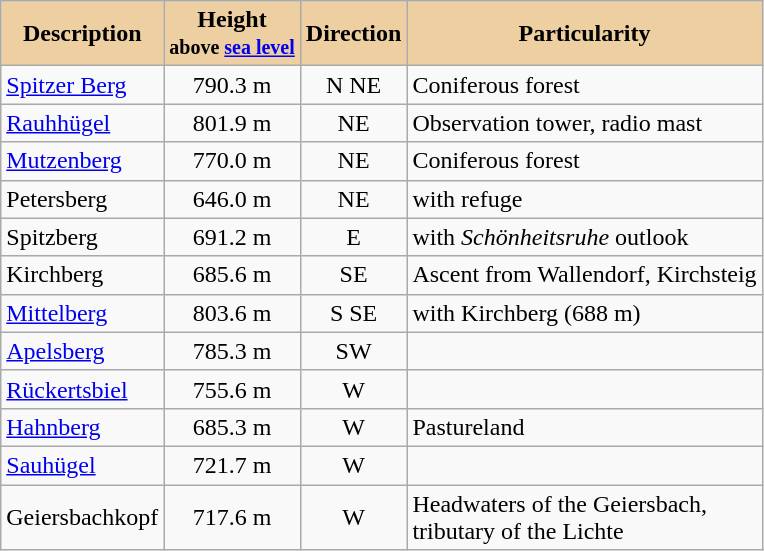<table class="wikitable">
<tr style="background-color:#EECFA1; text-align:center;">
<td><strong>Description</strong></td>
<td><strong>Height  <br><small> above <a href='#'>sea level</a></small></strong></td>
<td><strong> Direction</strong></td>
<td><strong>Particularity</strong></td>
</tr>
<tr>
<td><a href='#'>Spitzer Berg</a></td>
<td style="text-align:center;">790.3 m</td>
<td style="text-align:center;">N NE</td>
<td>Coniferous forest</td>
</tr>
<tr>
<td><a href='#'>Rauhhügel</a></td>
<td style="text-align:center;">801.9 m</td>
<td style="text-align:center;">NE</td>
<td>Observation tower, radio mast</td>
</tr>
<tr>
<td><a href='#'>Mutzenberg</a></td>
<td style="text-align:center;">770.0 m</td>
<td style="text-align:center;">NE</td>
<td>Coniferous forest</td>
</tr>
<tr>
<td>Petersberg</td>
<td style="text-align:center;">646.0 m</td>
<td style="text-align:center;">NE</td>
<td>with refuge</td>
</tr>
<tr -->
<td>Spitzberg</td>
<td style="text-align:center;">691.2 m</td>
<td style="text-align:center;">E</td>
<td>with <em>Schönheitsruhe</em> outlook</td>
</tr>
<tr -->
<td>Kirchberg</td>
<td style="text-align:center;">685.6 m</td>
<td style="text-align:center;">SE</td>
<td>Ascent from Wallendorf, Kirchsteig</td>
</tr>
<tr -->
<td><a href='#'>Mittelberg</a></td>
<td style="text-align:center;">803.6 m</td>
<td style="text-align:center;">S SE</td>
<td>with Kirchberg (688 m)</td>
</tr>
<tr>
<td><a href='#'>Apelsberg</a></td>
<td style="text-align:center;">785.3 m</td>
<td style="text-align:center;">SW</td>
<td></td>
</tr>
<tr>
<td><a href='#'>Rückertsbiel</a></td>
<td style="text-align:center;">755.6 m</td>
<td style="text-align:center;">W</td>
<td></td>
</tr>
<tr>
<td><a href='#'>Hahnberg</a></td>
<td style="text-align:center;">685.3 m</td>
<td style="text-align:center;">W</td>
<td>Pastureland</td>
</tr>
<tr>
<td><a href='#'>Sauhügel</a></td>
<td style="text-align:center;">721.7 m</td>
<td style="text-align:center;">W</td>
<td></td>
</tr>
<tr>
<td>Geiersbachkopf</td>
<td style="text-align:center;">717.6 m</td>
<td style="text-align:center;">W</td>
<td>Headwaters of the Geiersbach,<br>tributary of the Lichte</td>
</tr>
</table>
